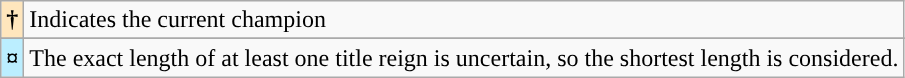<table class="wikitable">
<tr>
<th style="background-color:#FFE6BD">†</th>
<td>Indicates the current champion</td>
</tr>
<tr>
</tr>
<tr>
<th style="background-color:#bbeeff">¤</th>
<td>The exact length of at least one title reign is uncertain, so the shortest length is considered.</td>
</tr>
</table>
